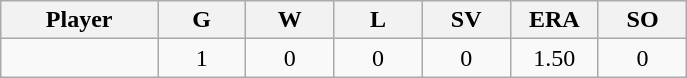<table class="wikitable sortable">
<tr>
<th bgcolor="#DDDDFF" width="16%">Player</th>
<th bgcolor="#DDDDFF" width="9%">G</th>
<th bgcolor="#DDDDFF" width="9%">W</th>
<th bgcolor="#DDDDFF" width="9%">L</th>
<th bgcolor="#DDDDFF" width="9%">SV</th>
<th bgcolor="#DDDDFF" width="9%">ERA</th>
<th bgcolor="#DDDDFF" width="9%">SO</th>
</tr>
<tr align="center">
<td></td>
<td>1</td>
<td>0</td>
<td>0</td>
<td>0</td>
<td>1.50</td>
<td>0</td>
</tr>
</table>
